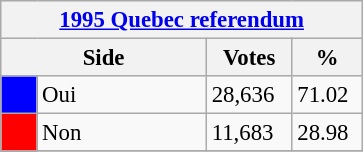<table class="wikitable" style="font-size: 95%; clear:both">
<tr style="background-color:#E9E9E9">
<th colspan=4><a href='#'>1995 Quebec referendum</a></th>
</tr>
<tr style="background-color:#E9E9E9">
<th colspan=2 style="width: 130px">Side</th>
<th style="width: 50px">Votes</th>
<th style="width: 40px">%</th>
</tr>
<tr>
<td bgcolor="blue"></td>
<td>Oui</td>
<td>28,636</td>
<td>71.02</td>
</tr>
<tr>
<td bgcolor="red"></td>
<td>Non</td>
<td>11,683</td>
<td>28.98</td>
</tr>
<tr>
</tr>
</table>
